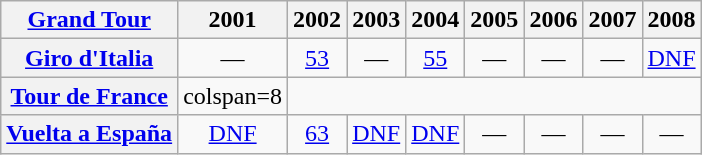<table class="wikitable plainrowheaders">
<tr>
<th scope="col"><a href='#'>Grand Tour</a></th>
<th scope="col">2001</th>
<th scope="col">2002</th>
<th scope="col">2003</th>
<th scope="col">2004</th>
<th scope="col">2005</th>
<th scope="col">2006</th>
<th scope="col">2007</th>
<th scope="col">2008</th>
</tr>
<tr style="text-align:center;">
<th scope="row"> <a href='#'>Giro d'Italia</a></th>
<td>—</td>
<td><a href='#'>53</a></td>
<td>—</td>
<td><a href='#'>55</a></td>
<td>—</td>
<td>—</td>
<td>—</td>
<td><a href='#'>DNF</a></td>
</tr>
<tr style="text-align:center;">
<th scope="row"> <a href='#'>Tour de France</a></th>
<td>colspan=8 </td>
</tr>
<tr style="text-align:center;">
<th scope="row"> <a href='#'>Vuelta a España</a></th>
<td><a href='#'>DNF</a></td>
<td><a href='#'>63</a></td>
<td><a href='#'>DNF</a></td>
<td><a href='#'>DNF</a></td>
<td>—</td>
<td>—</td>
<td>—</td>
<td>—</td>
</tr>
</table>
